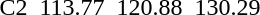<table>
<tr>
<td>C2</td>
<td></td>
<td>113.77</td>
<td></td>
<td>120.88</td>
<td></td>
<td>130.29</td>
</tr>
</table>
